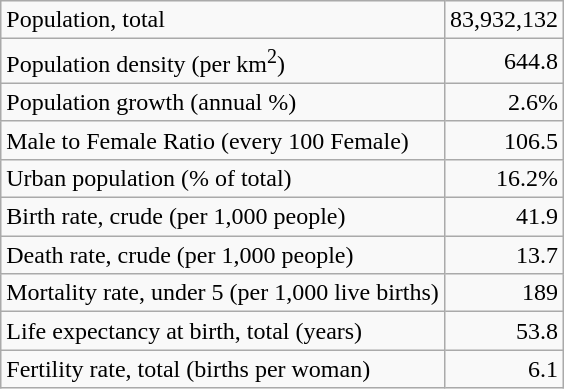<table class="wikitable">
<tr>
<td>Population, total</td>
<td style="text-align: right;">83,932,132</td>
</tr>
<tr>
<td>Population density (per km<sup>2</sup>)</td>
<td style="text-align: right;">644.8</td>
</tr>
<tr>
<td>Population growth (annual %)</td>
<td style="text-align: right;">2.6%</td>
</tr>
<tr>
<td>Male to Female Ratio (every 100 Female)</td>
<td style="text-align: right;">106.5</td>
</tr>
<tr>
<td>Urban population (% of total)</td>
<td style="text-align: right;">16.2%</td>
</tr>
<tr>
<td>Birth rate, crude (per 1,000 people)</td>
<td style="text-align: right;">41.9</td>
</tr>
<tr>
<td>Death rate, crude (per 1,000 people)</td>
<td style="text-align: right;">13.7</td>
</tr>
<tr>
<td>Mortality rate, under 5 (per 1,000 live births)</td>
<td style="text-align: right;">189</td>
</tr>
<tr>
<td>Life expectancy at birth, total (years)</td>
<td style="text-align: right;">53.8</td>
</tr>
<tr>
<td>Fertility rate, total (births per woman)</td>
<td style="text-align: right;">6.1</td>
</tr>
</table>
